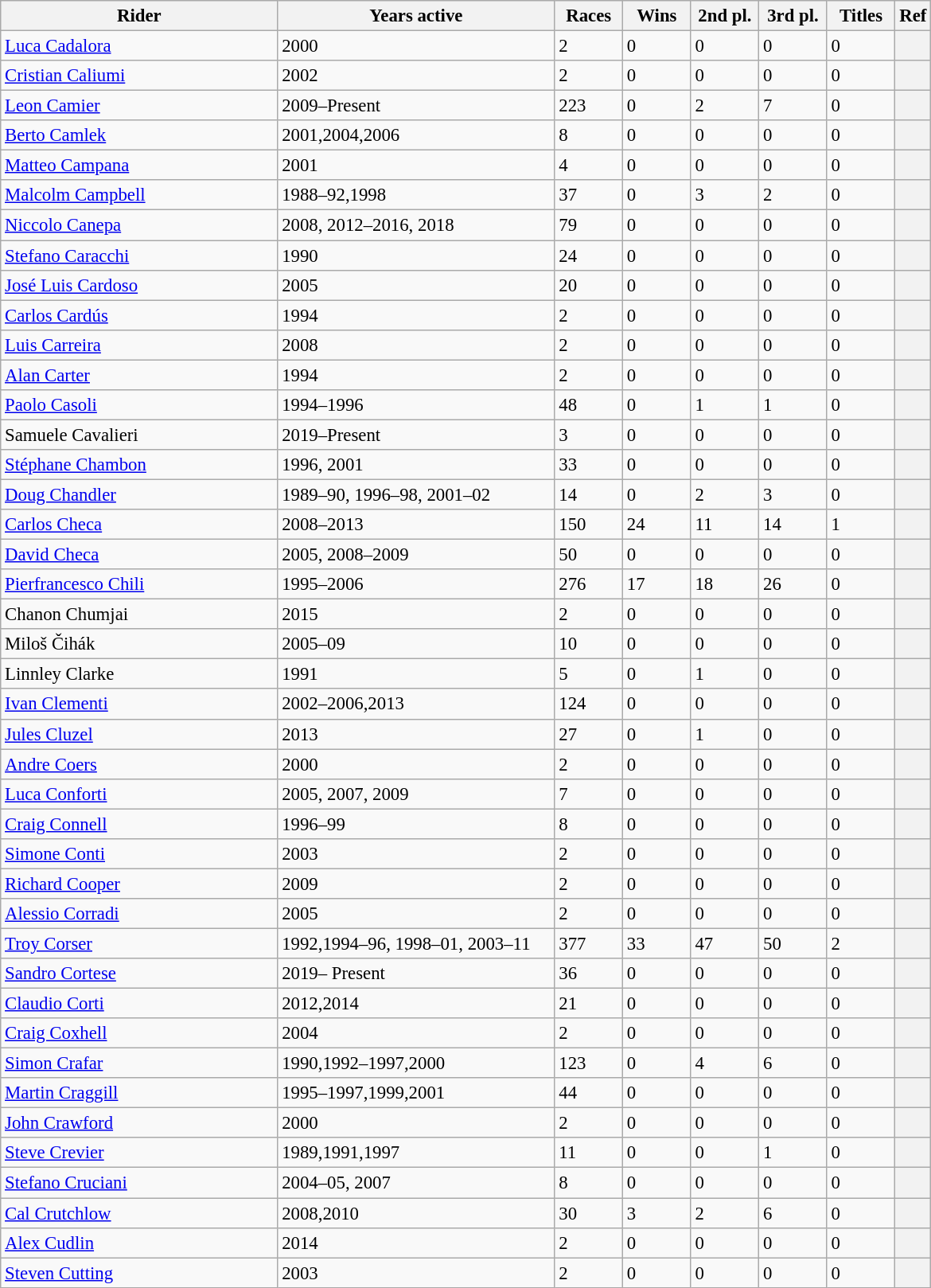<table class="wikitable" style="font-size:95%;">
<tr>
<th width="225">Rider</th>
<th width="225">Years active</th>
<th width="50">Races</th>
<th width="50">Wins</th>
<th width="50">2nd pl.</th>
<th width="50">3rd pl.</th>
<th width="50">Titles</th>
<th width="20">Ref</th>
</tr>
<tr>
<td> <a href='#'>Luca Cadalora</a></td>
<td>2000</td>
<td>2</td>
<td>0</td>
<td>0</td>
<td>0</td>
<td>0</td>
<th></th>
</tr>
<tr>
<td> <a href='#'>Cristian Caliumi</a></td>
<td>2002</td>
<td>2</td>
<td>0</td>
<td>0</td>
<td>0</td>
<td>0</td>
<th></th>
</tr>
<tr>
<td> <a href='#'>Leon Camier</a></td>
<td>2009–Present</td>
<td>223</td>
<td>0</td>
<td>2</td>
<td>7</td>
<td>0</td>
<th></th>
</tr>
<tr>
<td> <a href='#'>Berto Camlek</a></td>
<td>2001,2004,2006</td>
<td>8</td>
<td>0</td>
<td>0</td>
<td>0</td>
<td>0</td>
<th></th>
</tr>
<tr>
<td> <a href='#'>Matteo Campana</a></td>
<td>2001</td>
<td>4</td>
<td>0</td>
<td>0</td>
<td>0</td>
<td>0</td>
<th></th>
</tr>
<tr>
<td> <a href='#'>Malcolm Campbell</a></td>
<td>1988–92,1998</td>
<td>37</td>
<td>0</td>
<td>3</td>
<td>2</td>
<td>0</td>
<th></th>
</tr>
<tr>
<td> <a href='#'>Niccolo Canepa</a></td>
<td>2008, 2012–2016, 2018</td>
<td>79</td>
<td>0</td>
<td>0</td>
<td>0</td>
<td>0</td>
<th></th>
</tr>
<tr>
<td> <a href='#'>Stefano Caracchi</a></td>
<td>1990</td>
<td>24</td>
<td>0</td>
<td>0</td>
<td>0</td>
<td>0</td>
<th></th>
</tr>
<tr>
<td> <a href='#'>José Luis Cardoso</a></td>
<td>2005</td>
<td>20</td>
<td>0</td>
<td>0</td>
<td>0</td>
<td>0</td>
<th></th>
</tr>
<tr>
<td> <a href='#'>Carlos Cardús</a></td>
<td>1994</td>
<td>2</td>
<td>0</td>
<td>0</td>
<td>0</td>
<td>0</td>
<th></th>
</tr>
<tr>
<td> <a href='#'>Luis Carreira</a></td>
<td>2008</td>
<td>2</td>
<td>0</td>
<td>0</td>
<td>0</td>
<td>0</td>
<th></th>
</tr>
<tr>
<td> <a href='#'>Alan Carter</a></td>
<td>1994</td>
<td>2</td>
<td>0</td>
<td>0</td>
<td>0</td>
<td>0</td>
<th></th>
</tr>
<tr>
<td> <a href='#'>Paolo Casoli</a></td>
<td>1994–1996</td>
<td>48</td>
<td>0</td>
<td>1</td>
<td>1</td>
<td>0</td>
<th></th>
</tr>
<tr>
<td> Samuele Cavalieri</td>
<td>2019–Present</td>
<td>3</td>
<td>0</td>
<td>0</td>
<td>0</td>
<td>0</td>
<th></th>
</tr>
<tr>
<td> <a href='#'>Stéphane Chambon</a></td>
<td>1996, 2001</td>
<td>33</td>
<td>0</td>
<td>0</td>
<td>0</td>
<td>0</td>
<th></th>
</tr>
<tr>
<td> <a href='#'>Doug Chandler</a></td>
<td>1989–90, 1996–98, 2001–02</td>
<td>14</td>
<td>0</td>
<td>2</td>
<td>3</td>
<td>0</td>
<th></th>
</tr>
<tr>
<td> <a href='#'>Carlos Checa</a></td>
<td>2008–2013</td>
<td>150</td>
<td>24</td>
<td>11</td>
<td>14</td>
<td>1</td>
<th></th>
</tr>
<tr>
<td> <a href='#'>David Checa</a></td>
<td>2005, 2008–2009</td>
<td>50</td>
<td>0</td>
<td>0</td>
<td>0</td>
<td>0</td>
<th></th>
</tr>
<tr>
<td> <a href='#'>Pierfrancesco Chili</a></td>
<td>1995–2006</td>
<td>276</td>
<td>17</td>
<td>18</td>
<td>26</td>
<td>0</td>
<th></th>
</tr>
<tr>
<td> Chanon Chumjai</td>
<td>2015</td>
<td>2</td>
<td>0</td>
<td>0</td>
<td>0</td>
<td>0</td>
<th></th>
</tr>
<tr>
<td> Miloš Čihák</td>
<td>2005–09</td>
<td>10</td>
<td>0</td>
<td>0</td>
<td>0</td>
<td>0</td>
<th></th>
</tr>
<tr>
<td> Linnley Clarke</td>
<td>1991</td>
<td>5</td>
<td>0</td>
<td>1</td>
<td>0</td>
<td>0</td>
<th></th>
</tr>
<tr>
<td> <a href='#'>Ivan Clementi</a></td>
<td>2002–2006,2013</td>
<td>124</td>
<td>0</td>
<td>0</td>
<td>0</td>
<td>0</td>
<th></th>
</tr>
<tr>
<td> <a href='#'>Jules Cluzel</a></td>
<td>2013</td>
<td>27</td>
<td>0</td>
<td>1</td>
<td>0</td>
<td>0</td>
<th></th>
</tr>
<tr>
<td> <a href='#'>Andre Coers</a></td>
<td>2000</td>
<td>2</td>
<td>0</td>
<td>0</td>
<td>0</td>
<td>0</td>
<th></th>
</tr>
<tr>
<td> <a href='#'>Luca Conforti</a></td>
<td>2005, 2007, 2009</td>
<td>7</td>
<td>0</td>
<td>0</td>
<td>0</td>
<td>0</td>
<th></th>
</tr>
<tr>
<td> <a href='#'>Craig Connell</a></td>
<td>1996–99</td>
<td>8</td>
<td>0</td>
<td>0</td>
<td>0</td>
<td>0</td>
<th></th>
</tr>
<tr>
<td> <a href='#'>Simone Conti</a></td>
<td>2003</td>
<td>2</td>
<td>0</td>
<td>0</td>
<td>0</td>
<td>0</td>
<th></th>
</tr>
<tr>
<td> <a href='#'>Richard Cooper</a></td>
<td>2009</td>
<td>2</td>
<td>0</td>
<td>0</td>
<td>0</td>
<td>0</td>
<th></th>
</tr>
<tr>
<td> <a href='#'>Alessio Corradi</a></td>
<td>2005</td>
<td>2</td>
<td>0</td>
<td>0</td>
<td>0</td>
<td>0</td>
<th></th>
</tr>
<tr>
<td> <a href='#'>Troy Corser</a></td>
<td>1992,1994–96, 1998–01, 2003–11</td>
<td>377</td>
<td>33</td>
<td>47</td>
<td>50</td>
<td>2</td>
<th></th>
</tr>
<tr>
<td> <a href='#'>Sandro Cortese</a></td>
<td>2019– Present</td>
<td>36</td>
<td>0</td>
<td>0</td>
<td>0</td>
<td>0</td>
<th></th>
</tr>
<tr>
<td> <a href='#'>Claudio Corti</a></td>
<td>2012,2014</td>
<td>21</td>
<td>0</td>
<td>0</td>
<td>0</td>
<td>0</td>
<th></th>
</tr>
<tr>
<td> <a href='#'>Craig Coxhell</a></td>
<td>2004</td>
<td>2</td>
<td>0</td>
<td>0</td>
<td>0</td>
<td>0</td>
<th></th>
</tr>
<tr>
<td> <a href='#'>Simon Crafar</a></td>
<td>1990,1992–1997,2000</td>
<td>123</td>
<td>0</td>
<td>4</td>
<td>6</td>
<td>0</td>
<th></th>
</tr>
<tr>
<td> <a href='#'>Martin Craggill</a></td>
<td>1995–1997,1999,2001</td>
<td>44</td>
<td>0</td>
<td>0</td>
<td>0</td>
<td>0</td>
<th></th>
</tr>
<tr>
<td> <a href='#'>John Crawford</a></td>
<td>2000</td>
<td>2</td>
<td>0</td>
<td>0</td>
<td>0</td>
<td>0</td>
<th></th>
</tr>
<tr>
<td> <a href='#'>Steve Crevier</a></td>
<td>1989,1991,1997</td>
<td>11</td>
<td>0</td>
<td>0</td>
<td>1</td>
<td>0</td>
<th></th>
</tr>
<tr>
<td> <a href='#'>Stefano Cruciani</a></td>
<td>2004–05, 2007</td>
<td>8</td>
<td>0</td>
<td>0</td>
<td>0</td>
<td>0</td>
<th></th>
</tr>
<tr>
<td> <a href='#'>Cal Crutchlow</a></td>
<td>2008,2010</td>
<td>30</td>
<td>3</td>
<td>2</td>
<td>6</td>
<td>0</td>
<th></th>
</tr>
<tr>
<td> <a href='#'>Alex Cudlin</a></td>
<td>2014</td>
<td>2</td>
<td>0</td>
<td>0</td>
<td>0</td>
<td>0</td>
<th></th>
</tr>
<tr>
<td> <a href='#'>Steven Cutting</a></td>
<td>2003</td>
<td>2</td>
<td>0</td>
<td>0</td>
<td>0</td>
<td>0</td>
<th></th>
</tr>
</table>
